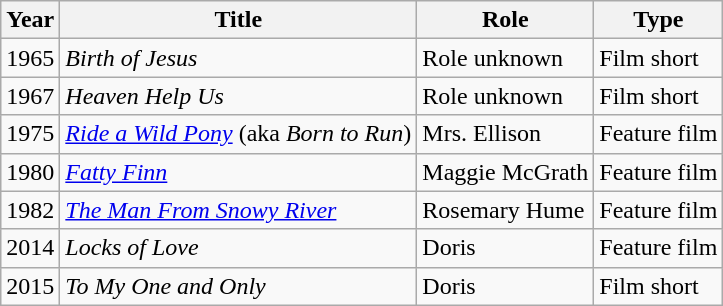<table class="wikitable">
<tr>
<th>Year</th>
<th>Title</th>
<th>Role</th>
<th>Type</th>
</tr>
<tr>
<td>1965</td>
<td><em>Birth of Jesus</em></td>
<td>Role unknown</td>
<td>Film short</td>
</tr>
<tr>
<td>1967</td>
<td><em>Heaven Help Us</em></td>
<td>Role unknown</td>
<td>Film short</td>
</tr>
<tr>
<td>1975</td>
<td><em><a href='#'>Ride a Wild Pony</a></em> (aka <em>Born to Run</em>)</td>
<td>Mrs. Ellison</td>
<td>Feature film</td>
</tr>
<tr>
<td>1980</td>
<td><em><a href='#'>Fatty Finn</a></em></td>
<td>Maggie McGrath</td>
<td>Feature film</td>
</tr>
<tr>
<td>1982</td>
<td><em><a href='#'>The Man From Snowy River</a></em></td>
<td>Rosemary Hume</td>
<td>Feature film</td>
</tr>
<tr>
<td>2014</td>
<td><em>Locks of Love</em></td>
<td>Doris</td>
<td>Feature film</td>
</tr>
<tr>
<td>2015</td>
<td><em>To My One and Only</em></td>
<td>Doris</td>
<td>Film short</td>
</tr>
</table>
